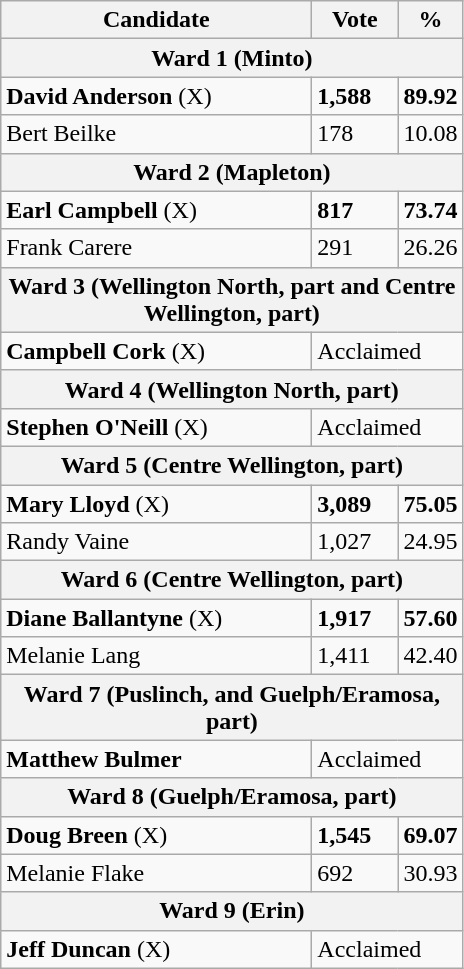<table class="wikitable">
<tr>
<th bgcolor="#DDDDFF" width="200px">Candidate</th>
<th bgcolor="#DDDDFF" width="50px">Vote</th>
<th bgcolor="#DDDDFF" width="30px">%</th>
</tr>
<tr>
<th colspan="3">Ward 1 (Minto)</th>
</tr>
<tr>
<td><strong>David Anderson</strong> (X)</td>
<td><strong>1,588</strong></td>
<td><strong>89.92</strong></td>
</tr>
<tr>
<td>Bert Beilke</td>
<td>178</td>
<td>10.08</td>
</tr>
<tr>
<th colspan="3">Ward 2 (Mapleton)</th>
</tr>
<tr>
<td><strong>Earl Campbell</strong> (X)</td>
<td><strong>817</strong></td>
<td><strong>73.74</strong></td>
</tr>
<tr>
<td>Frank Carere</td>
<td>291</td>
<td>26.26</td>
</tr>
<tr>
<th colspan="3">Ward 3 (Wellington North, part and Centre Wellington, part)</th>
</tr>
<tr>
<td><strong>Campbell Cork</strong> (X)</td>
<td colspan="2">Acclaimed</td>
</tr>
<tr>
<th colspan="3">Ward 4 (Wellington North, part)</th>
</tr>
<tr>
<td><strong>Stephen O'Neill</strong> (X)</td>
<td colspan="2">Acclaimed</td>
</tr>
<tr>
<th colspan="3">Ward 5 (Centre Wellington, part)</th>
</tr>
<tr>
<td><strong>Mary Lloyd</strong> (X)</td>
<td><strong>3,089</strong></td>
<td><strong>75.05</strong></td>
</tr>
<tr>
<td>Randy Vaine</td>
<td>1,027</td>
<td>24.95</td>
</tr>
<tr>
<th colspan="3">Ward 6 (Centre Wellington, part)</th>
</tr>
<tr>
<td><strong>Diane Ballantyne</strong> (X)</td>
<td><strong>1,917</strong></td>
<td><strong>57.60</strong></td>
</tr>
<tr>
<td>Melanie Lang</td>
<td>1,411</td>
<td>42.40</td>
</tr>
<tr>
<th colspan="3">Ward 7 (Puslinch, and Guelph/Eramosa, part)</th>
</tr>
<tr>
<td><strong>Matthew Bulmer</strong></td>
<td colspan="2">Acclaimed</td>
</tr>
<tr>
<th colspan="3">Ward 8 (Guelph/Eramosa, part)</th>
</tr>
<tr>
<td><strong>Doug Breen</strong> (X)</td>
<td><strong>1,545</strong></td>
<td><strong>69.07</strong></td>
</tr>
<tr>
<td>Melanie Flake</td>
<td>692</td>
<td>30.93</td>
</tr>
<tr>
<th colspan="3">Ward 9 (Erin)</th>
</tr>
<tr>
<td><strong>Jeff Duncan</strong> (X)</td>
<td colspan="2">Acclaimed</td>
</tr>
</table>
